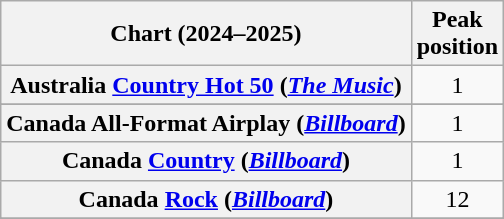<table class="wikitable sortable plainrowheaders" style="text-align:center">
<tr>
<th scope="col">Chart (2024–2025)</th>
<th scope="col">Peak<br>position</th>
</tr>
<tr>
<th scope="row">Australia <a href='#'>Country Hot 50</a> (<em><a href='#'>The Music</a></em>)</th>
<td>1</td>
</tr>
<tr>
</tr>
<tr>
<th scope="row">Canada All-Format Airplay (<em><a href='#'>Billboard</a></em>)</th>
<td>1</td>
</tr>
<tr>
<th scope="row">Canada <a href='#'>Country</a> (<em><a href='#'>Billboard</a></em>)</th>
<td>1</td>
</tr>
<tr>
<th scope="row">Canada <a href='#'>Rock</a> (<em><a href='#'>Billboard</a></em>)</th>
<td>12</td>
</tr>
<tr>
</tr>
<tr>
</tr>
<tr>
</tr>
<tr>
</tr>
<tr>
</tr>
</table>
